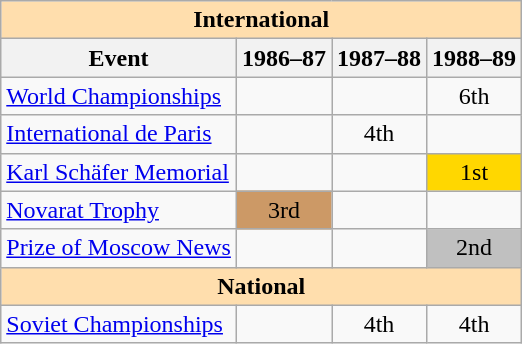<table class="wikitable" style="text-align:center">
<tr>
<th style="background-color: #ffdead; " colspan=4 align=center>International</th>
</tr>
<tr>
<th>Event</th>
<th>1986–87</th>
<th>1987–88</th>
<th>1988–89</th>
</tr>
<tr>
<td align=left><a href='#'>World Championships</a></td>
<td></td>
<td></td>
<td>6th</td>
</tr>
<tr>
<td align=left><a href='#'>International de Paris</a></td>
<td></td>
<td>4th</td>
<td></td>
</tr>
<tr>
<td align=left><a href='#'>Karl Schäfer Memorial</a></td>
<td></td>
<td></td>
<td bgcolor=gold>1st</td>
</tr>
<tr>
<td align=left><a href='#'>Novarat Trophy</a></td>
<td bgcolor=cc9966>3rd</td>
<td></td>
<td></td>
</tr>
<tr>
<td align=left><a href='#'>Prize of Moscow News</a></td>
<td></td>
<td></td>
<td bgcolor=silver>2nd</td>
</tr>
<tr>
<th style="background-color: #ffdead; " colspan=4 align=center>National</th>
</tr>
<tr>
<td align=left><a href='#'>Soviet Championships</a></td>
<td></td>
<td>4th</td>
<td>4th</td>
</tr>
</table>
